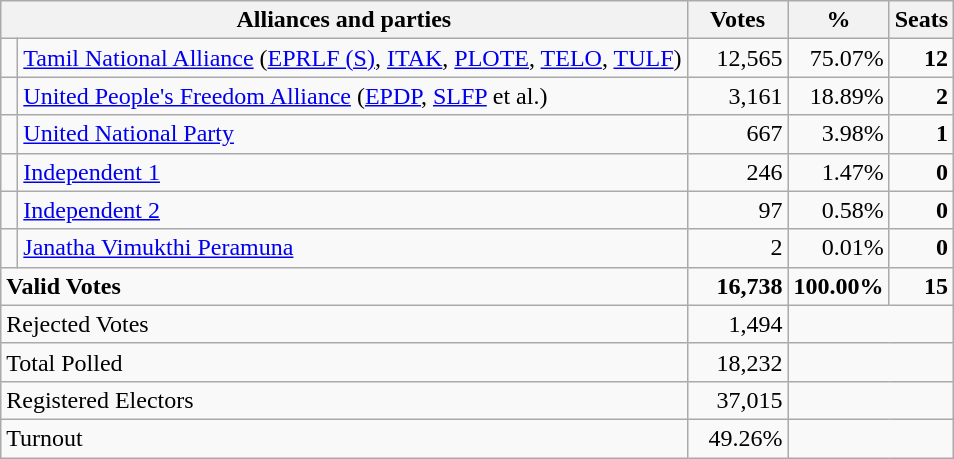<table class="wikitable" border="1" style="text-align:right;">
<tr>
<th valign=bottom align=left colspan=2>Alliances and parties</th>
<th valign=bottom align=center width="60">Votes</th>
<th valign=bottom align=center width="50">%</th>
<th valign=bottom align=center>Seats</th>
</tr>
<tr>
<td bgcolor=> </td>
<td align=left><a href='#'>Tamil National Alliance</a> (<a href='#'>EPRLF (S)</a>, <a href='#'>ITAK</a>, <a href='#'>PLOTE</a>, <a href='#'>TELO</a>, <a href='#'>TULF</a>)</td>
<td>12,565</td>
<td>75.07%</td>
<td><strong>12</strong></td>
</tr>
<tr>
<td bgcolor=> </td>
<td align=left><a href='#'>United People's Freedom Alliance</a> (<a href='#'>EPDP</a>, <a href='#'>SLFP</a> et al.)</td>
<td>3,161</td>
<td>18.89%</td>
<td><strong>2</strong></td>
</tr>
<tr>
<td bgcolor=> </td>
<td align=left><a href='#'>United National Party</a></td>
<td>667</td>
<td>3.98%</td>
<td><strong>1</strong></td>
</tr>
<tr>
<td></td>
<td align=left><a href='#'>Independent 1</a></td>
<td>246</td>
<td>1.47%</td>
<td><strong>0</strong></td>
</tr>
<tr>
<td></td>
<td align=left><a href='#'>Independent 2</a></td>
<td>97</td>
<td>0.58%</td>
<td><strong>0</strong></td>
</tr>
<tr>
<td bgcolor=> </td>
<td align=left><a href='#'>Janatha Vimukthi Peramuna</a></td>
<td>2</td>
<td>0.01%</td>
<td><strong>0</strong></td>
</tr>
<tr>
<td colspan=2 align=left><strong>Valid Votes</strong></td>
<td><strong>16,738</strong></td>
<td><strong>100.00%</strong></td>
<td><strong>15</strong></td>
</tr>
<tr>
<td colspan=2 align=left>Rejected Votes</td>
<td>1,494</td>
<td colspan=2></td>
</tr>
<tr>
<td colspan=2 align=left>Total Polled</td>
<td>18,232</td>
<td colspan=2></td>
</tr>
<tr>
<td colspan=2 align=left>Registered Electors</td>
<td>37,015</td>
<td colspan=2></td>
</tr>
<tr>
<td colspan=2 align=left>Turnout</td>
<td>49.26%</td>
<td colspan=2></td>
</tr>
</table>
